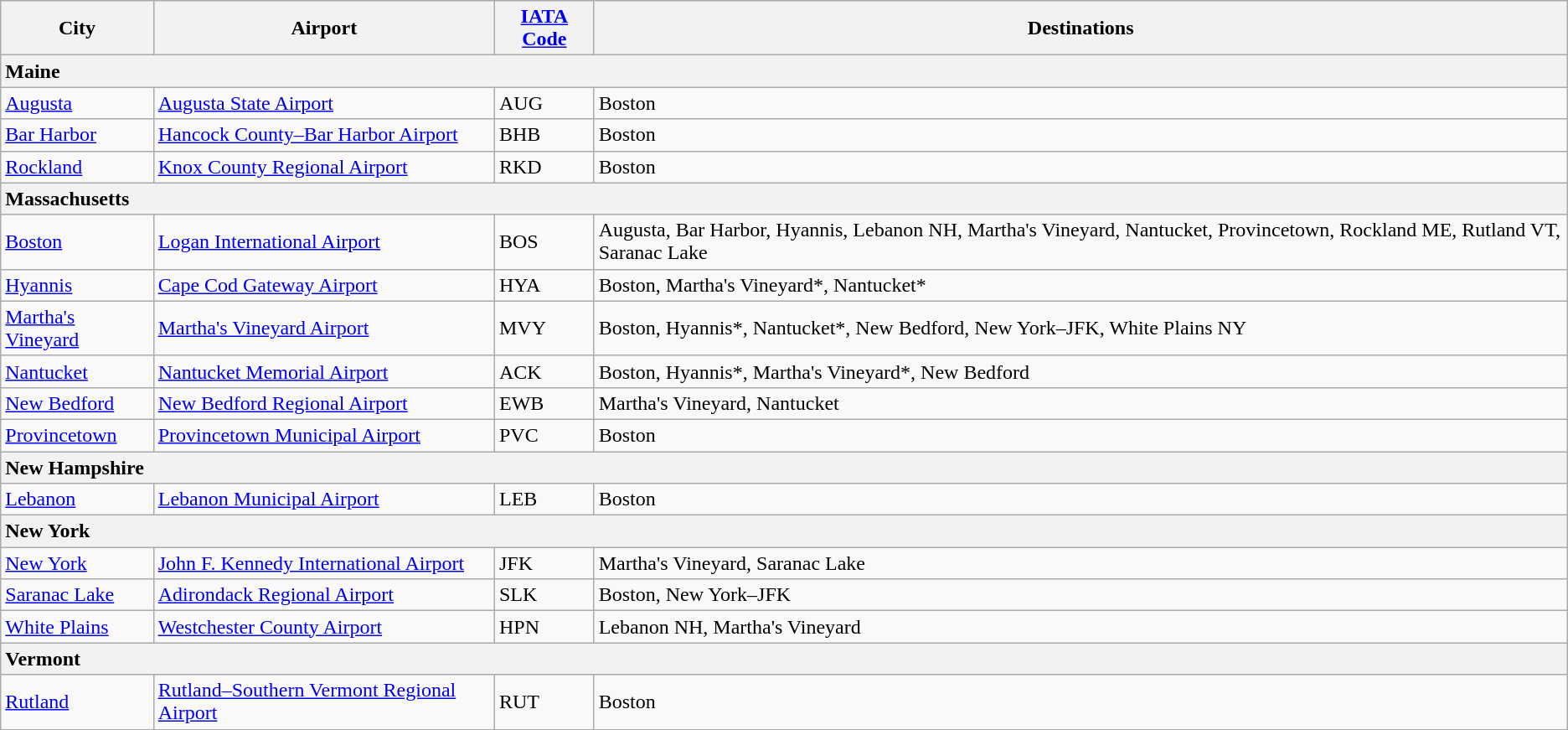<table class="wikitable sortable">
<tr>
<th>City</th>
<th>Airport</th>
<th><a href='#'>IATA Code</a></th>
<th>Destinations</th>
</tr>
<tr>
<th colspan="5" style="text-align: left">  Maine</th>
</tr>
<tr>
<td><a href='#'>Augusta</a></td>
<td><a href='#'>Augusta State Airport</a></td>
<td>AUG</td>
<td>Boston</td>
</tr>
<tr>
<td><a href='#'>Bar Harbor</a></td>
<td><a href='#'>Hancock County–Bar Harbor Airport</a></td>
<td>BHB</td>
<td>Boston</td>
</tr>
<tr>
<td><a href='#'>Rockland</a></td>
<td><a href='#'>Knox County Regional Airport</a></td>
<td>RKD</td>
<td>Boston</td>
</tr>
<tr>
<th colspan="5" style="text-align: left">  Massachusetts</th>
</tr>
<tr>
<td><a href='#'>Boston</a></td>
<td><a href='#'>Logan International Airport</a></td>
<td>BOS</td>
<td>Augusta, Bar Harbor, Hyannis, Lebanon NH, Martha's Vineyard, Nantucket, Provincetown, Rockland ME, Rutland VT, Saranac Lake</td>
</tr>
<tr>
<td><a href='#'>Hyannis</a></td>
<td><a href='#'>Cape Cod Gateway Airport</a></td>
<td>HYA</td>
<td>Boston, Martha's Vineyard*, Nantucket*</td>
</tr>
<tr>
<td><a href='#'>Martha's Vineyard</a></td>
<td><a href='#'>Martha's Vineyard Airport</a></td>
<td>MVY</td>
<td>Boston, Hyannis*, Nantucket*, New Bedford, New York–JFK, White Plains NY</td>
</tr>
<tr>
<td><a href='#'>Nantucket</a></td>
<td><a href='#'>Nantucket Memorial Airport</a></td>
<td>ACK</td>
<td>Boston, Hyannis*, Martha's Vineyard*, New Bedford</td>
</tr>
<tr>
<td><a href='#'>New Bedford</a></td>
<td><a href='#'>New Bedford Regional Airport</a></td>
<td>EWB</td>
<td>Martha's Vineyard, Nantucket</td>
</tr>
<tr>
<td><a href='#'>Provincetown</a></td>
<td><a href='#'>Provincetown Municipal Airport</a></td>
<td>PVC</td>
<td>Boston</td>
</tr>
<tr>
<th colspan="5" style="text-align: left"> New Hampshire</th>
</tr>
<tr>
<td><a href='#'>Lebanon</a></td>
<td><a href='#'>Lebanon Municipal Airport</a></td>
<td>LEB</td>
<td>Boston</td>
</tr>
<tr>
<th colspan="5" style="text-align: left"> New York</th>
</tr>
<tr>
<td><a href='#'>New York</a></td>
<td><a href='#'>John F. Kennedy International Airport</a></td>
<td>JFK</td>
<td>Martha's Vineyard, Saranac Lake</td>
</tr>
<tr>
<td><a href='#'>Saranac Lake</a></td>
<td><a href='#'>Adirondack Regional Airport</a></td>
<td>SLK</td>
<td>Boston, New York–JFK</td>
</tr>
<tr>
<td><a href='#'>White Plains</a></td>
<td><a href='#'>Westchester County Airport</a></td>
<td>HPN</td>
<td>Lebanon NH, Martha's Vineyard</td>
</tr>
<tr>
<th colspan="5" style="text-align: left"> Vermont</th>
</tr>
<tr>
<td><a href='#'>Rutland</a></td>
<td><a href='#'>Rutland–Southern Vermont Regional Airport</a></td>
<td>RUT</td>
<td>Boston</td>
</tr>
</table>
